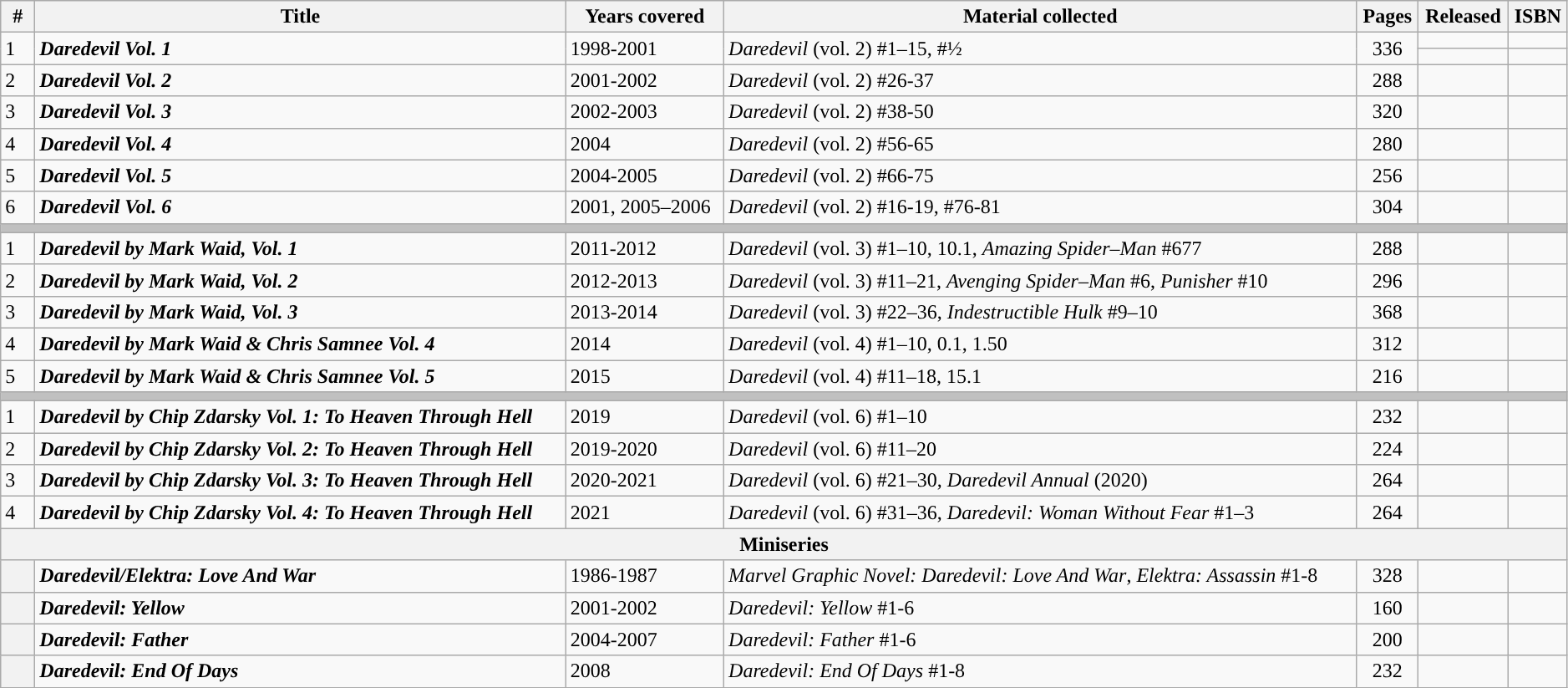<table class="wikitable sortable" width=99%>
<tr>
<th class="unsortable" width=20px>#</th>
<th>Title</th>
<th>Years covered</th>
<th class="unsortable">Material collected</th>
<th>Pages</th>
<th>Released</th>
<th class="unsortable">ISBN</th>
</tr>
<tr>
<td rowspan=2>1</td>
<td rowspan=2><strong><em>Daredevil Vol. 1</em></strong></td>
<td rowspan=2>1998-2001</td>
<td rowspan=2><em>Daredevil</em> (vol. 2) #1–15, #½</td>
<td style="text-align: center;" rowspan=2>336</td>
<td></td>
<td></td>
</tr>
<tr>
<td></td>
<td></td>
</tr>
<tr>
<td>2</td>
<td><strong><em>Daredevil Vol. 2</em></strong></td>
<td>2001-2002</td>
<td><em>Daredevil</em> (vol. 2) #26-37</td>
<td style="text-align: center;">288</td>
<td></td>
<td></td>
</tr>
<tr>
<td>3</td>
<td><strong><em>Daredevil Vol. 3</em></strong></td>
<td>2002-2003</td>
<td><em>Daredevil</em> (vol. 2) #38-50</td>
<td style="text-align: center;">320</td>
<td></td>
<td></td>
</tr>
<tr>
<td>4</td>
<td><strong><em>Daredevil Vol. 4</em></strong></td>
<td>2004</td>
<td><em>Daredevil</em> (vol. 2) #56-65</td>
<td style="text-align: center;">280</td>
<td></td>
<td></td>
</tr>
<tr>
<td>5</td>
<td><strong><em>Daredevil Vol. 5</em></strong></td>
<td>2004-2005</td>
<td><em>Daredevil</em> (vol. 2) #66-75</td>
<td style="text-align: center;">256</td>
<td></td>
<td></td>
</tr>
<tr>
<td>6</td>
<td><strong><em>Daredevil Vol. 6</em></strong></td>
<td>2001, 2005–2006</td>
<td><em>Daredevil</em> (vol. 2) #16-19, #76-81</td>
<td style="text-align: center;">304</td>
<td></td>
<td></td>
</tr>
<tr>
<th colspan=7 style="background-color: silver;"></th>
</tr>
<tr>
<td>1</td>
<td><strong><em>Daredevil by Mark Waid, Vol. 1</em></strong></td>
<td>2011-2012</td>
<td><em>Daredevil</em> (vol. 3) #1–10, 10.1, <em>Amazing Spider–Man</em> #677</td>
<td style="text-align: center;">288</td>
<td></td>
<td></td>
</tr>
<tr>
<td>2</td>
<td><strong><em>Daredevil by Mark Waid, Vol. 2</em></strong></td>
<td>2012-2013</td>
<td><em>Daredevil</em> (vol. 3) #11–21, <em>Avenging Spider–Man</em> #6, <em>Punisher</em> #10</td>
<td style="text-align: center;">296</td>
<td></td>
<td></td>
</tr>
<tr>
<td>3</td>
<td><strong><em>Daredevil by Mark Waid, Vol. 3</em></strong></td>
<td>2013-2014</td>
<td><em>Daredevil</em> (vol. 3) #22–36, <em>Indestructible Hulk</em> #9–10</td>
<td style="text-align: center;">368</td>
<td></td>
<td></td>
</tr>
<tr>
<td>4</td>
<td><strong><em>Daredevil by Mark Waid & Chris Samnee Vol. 4</em></strong></td>
<td>2014</td>
<td><em>Daredevil</em> (vol. 4) #1–10, 0.1, 1.50</td>
<td style="text-align: center;">312</td>
<td></td>
<td {{nowrap></td>
</tr>
<tr>
<td>5</td>
<td><strong><em>Daredevil by Mark Waid & Chris Samnee Vol. 5</em></strong></td>
<td>2015</td>
<td><em>Daredevil</em> (vol. 4) #11–18, 15.1</td>
<td style="text-align: center;">216</td>
<td></td>
<td {{nowrap></td>
</tr>
<tr>
<th colspan=7 style="background-color: silver;"></th>
</tr>
<tr>
<td>1</td>
<td><strong><em>Daredevil by Chip Zdarsky Vol. 1: To Heaven Through Hell</em></strong></td>
<td>2019</td>
<td><em>Daredevil</em> (vol. 6) #1–10</td>
<td style="text-align: center;">232</td>
<td></td>
<td></td>
</tr>
<tr>
<td>2</td>
<td><strong><em>Daredevil by Chip Zdarsky Vol. 2: To Heaven Through Hell</em></strong></td>
<td>2019-2020</td>
<td><em>Daredevil</em> (vol. 6) #11–20</td>
<td style="text-align: center;">224</td>
<td></td>
<td></td>
</tr>
<tr>
<td>3</td>
<td><strong><em>Daredevil by Chip Zdarsky Vol. 3: To Heaven Through Hell</em></strong></td>
<td>2020-2021</td>
<td><em>Daredevil</em> (vol. 6) #21–30, <em>Daredevil Annual</em> (2020)</td>
<td style="text-align: center;">264</td>
<td></td>
<td></td>
</tr>
<tr>
<td>4</td>
<td><strong><em>Daredevil by Chip Zdarsky Vol. 4: To Heaven Through Hell</em></strong></td>
<td>2021</td>
<td><em>Daredevil</em> (vol. 6) #31–36, <em>Daredevil: Woman Without Fear</em> #1–3</td>
<td style="text-align: center;">264</td>
<td></td>
<td></td>
</tr>
<tr>
<th colspan=7 style="background-color: light grey;"><strong>Miniseries</strong></th>
</tr>
<tr>
<th style="background-color: light grey;"></th>
<td><strong><em>Daredevil/Elektra: Love And War</em></strong></td>
<td>1986-1987</td>
<td><em>Marvel Graphic Novel: Daredevil: Love And War</em>, <em>Elektra: Assassin</em> #1-8</td>
<td style="text-align: center;">328</td>
<td></td>
<td></td>
</tr>
<tr>
<th style="background-color: light grey;"></th>
<td><strong><em>Daredevil: Yellow</em></strong></td>
<td>2001-2002</td>
<td><em>Daredevil: Yellow</em> #1-6</td>
<td style="text-align: center;">160</td>
<td></td>
<td></td>
</tr>
<tr>
<th style="background-color: light grey;"></th>
<td><strong><em>Daredevil: Father</em></strong></td>
<td>2004-2007</td>
<td><em>Daredevil: Father</em> #1-6</td>
<td style="text-align: center;">200</td>
<td></td>
<td></td>
</tr>
<tr>
<th style="background-color: light grey;"></th>
<td><strong><em>Daredevil: End Of Days</em></strong></td>
<td>2008</td>
<td><em>Daredevil: End Of Days</em> #1-8</td>
<td style="text-align: center;">232</td>
<td></td>
<td></td>
</tr>
</table>
